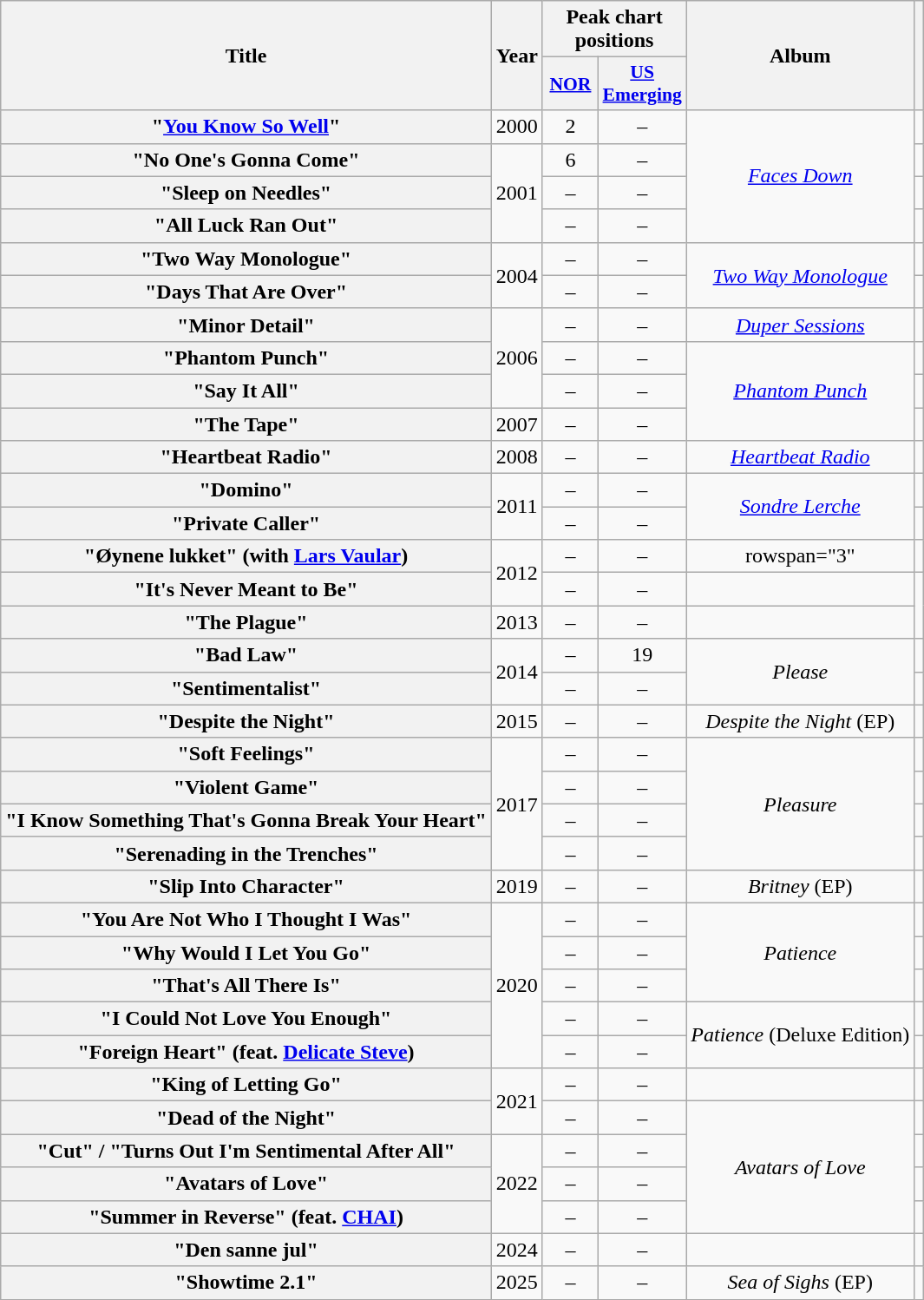<table class="wikitable plainrowheaders" style="text-align:center;">
<tr>
<th scope="col" rowspan="2">Title</th>
<th scope="col" rowspan="2">Year</th>
<th scope="col" colspan="2">Peak chart positions</th>
<th scope="col" rowspan="2">Album</th>
<th scope="col" rowspan="2"></th>
</tr>
<tr>
<th scope="col" style="width:2.5em; font-size:90%"><a href='#'>NOR</a><br></th>
<th scope="col" style="width:2.5em; font-size:90%"><a href='#'>US<br>Emerging</a><br></th>
</tr>
<tr>
<th scope="row">"<a href='#'>You Know So Well</a>"</th>
<td>2000</td>
<td>2</td>
<td>–</td>
<td rowspan="4"><em><a href='#'>Faces Down</a></em></td>
<td></td>
</tr>
<tr>
<th scope="row">"No One's Gonna Come"</th>
<td rowspan="3">2001</td>
<td>6</td>
<td>–</td>
<td></td>
</tr>
<tr>
<th scope="row">"Sleep on Needles"</th>
<td>–</td>
<td>–</td>
<td></td>
</tr>
<tr>
<th scope="row">"All Luck Ran Out"</th>
<td>–</td>
<td>–</td>
<td></td>
</tr>
<tr>
<th scope="row">"Two Way Monologue"</th>
<td rowspan="2">2004</td>
<td>–</td>
<td>–</td>
<td rowspan="2"><em><a href='#'>Two Way Monologue</a></em></td>
<td></td>
</tr>
<tr>
<th scope="row">"Days That Are Over"</th>
<td>–</td>
<td>–</td>
<td></td>
</tr>
<tr>
<th scope="row">"Minor Detail"</th>
<td rowspan="3">2006</td>
<td>–</td>
<td>–</td>
<td><em><a href='#'>Duper Sessions</a></em></td>
<td></td>
</tr>
<tr>
<th scope="row">"Phantom Punch"</th>
<td>–</td>
<td>–</td>
<td rowspan="3"><em><a href='#'>Phantom Punch</a></em></td>
<td></td>
</tr>
<tr>
<th scope="row">"Say It All"</th>
<td>–</td>
<td>–</td>
<td></td>
</tr>
<tr>
<th scope="row">"The Tape"</th>
<td>2007</td>
<td>–</td>
<td>–</td>
<td></td>
</tr>
<tr>
<th scope="row">"Heartbeat Radio"</th>
<td>2008</td>
<td>–</td>
<td>–</td>
<td><em><a href='#'>Heartbeat Radio</a></em></td>
<td></td>
</tr>
<tr>
<th scope="row">"Domino"</th>
<td rowspan="2">2011</td>
<td>–</td>
<td>–</td>
<td rowspan="2"><em><a href='#'>Sondre Lerche</a></em></td>
<td></td>
</tr>
<tr>
<th scope="row">"Private Caller"</th>
<td>–</td>
<td>–</td>
<td></td>
</tr>
<tr>
<th scope="row">"Øynene lukket" (with <a href='#'>Lars Vaular</a>)</th>
<td rowspan="2">2012</td>
<td>–</td>
<td>–</td>
<td>rowspan="3"  </td>
<td></td>
</tr>
<tr>
<th scope="row">"It's Never Meant to Be"</th>
<td>–</td>
<td>–</td>
<td></td>
</tr>
<tr>
<th scope="row">"The Plague"</th>
<td>2013</td>
<td>–</td>
<td>–</td>
<td></td>
</tr>
<tr>
<th scope="row">"Bad Law"</th>
<td rowspan="2">2014</td>
<td>–</td>
<td>19</td>
<td rowspan="2"><em>Please</em></td>
<td></td>
</tr>
<tr>
<th scope="row">"Sentimentalist"</th>
<td>–</td>
<td>–</td>
<td></td>
</tr>
<tr>
<th scope="row">"Despite the Night"</th>
<td>2015</td>
<td>–</td>
<td>–</td>
<td><em>Despite the Night</em> (EP)</td>
<td></td>
</tr>
<tr>
<th scope="row">"Soft Feelings"</th>
<td rowspan="4">2017</td>
<td>–</td>
<td>–</td>
<td rowspan="4"><em>Pleasure</em></td>
<td></td>
</tr>
<tr>
<th scope="row">"Violent Game"</th>
<td>–</td>
<td>–</td>
<td></td>
</tr>
<tr>
<th scope="row">"I Know Something That's Gonna Break Your Heart"</th>
<td>–</td>
<td>–</td>
<td></td>
</tr>
<tr>
<th scope="row">"Serenading in the Trenches"</th>
<td>–</td>
<td>–</td>
<td></td>
</tr>
<tr>
<th scope="row">"Slip Into Character"</th>
<td>2019</td>
<td>–</td>
<td>–</td>
<td><em>Britney</em> (EP)</td>
<td></td>
</tr>
<tr>
<th scope="row">"You Are Not Who I Thought I Was"</th>
<td rowspan="5">2020</td>
<td>–</td>
<td>–</td>
<td rowspan="3"><em>Patience</em></td>
<td></td>
</tr>
<tr>
<th scope="row">"Why Would I Let You Go"</th>
<td>–</td>
<td>–</td>
<td></td>
</tr>
<tr>
<th scope="row">"That's All There Is"</th>
<td>–</td>
<td>–</td>
<td></td>
</tr>
<tr>
<th scope="row">"I Could Not Love You Enough"</th>
<td>–</td>
<td>–</td>
<td rowspan="2"><em>Patience</em> (Deluxe Edition)</td>
<td></td>
</tr>
<tr>
<th scope="row">"Foreign Heart" (feat. <a href='#'>Delicate Steve</a>)</th>
<td>–</td>
<td>–</td>
<td></td>
</tr>
<tr>
<th scope="row">"King of Letting Go"</th>
<td rowspan="2">2021</td>
<td>–</td>
<td>–</td>
<td></td>
<td></td>
</tr>
<tr>
<th scope="row">"Dead of the Night"</th>
<td>–</td>
<td>–</td>
<td rowspan="4"><em>Avatars of Love</em></td>
<td></td>
</tr>
<tr>
<th scope="row">"Cut" / "Turns Out I'm Sentimental After All"</th>
<td rowspan="3">2022</td>
<td>–</td>
<td>–</td>
<td></td>
</tr>
<tr>
<th scope="row">"Avatars of Love"</th>
<td>–</td>
<td>–</td>
<td></td>
</tr>
<tr>
<th scope="row">"Summer in Reverse" (feat. <a href='#'>CHAI</a>)</th>
<td>–</td>
<td>–</td>
<td></td>
</tr>
<tr>
<th scope="row">"Den sanne jul"</th>
<td>2024</td>
<td>–</td>
<td>–</td>
<td></td>
<td></td>
</tr>
<tr>
<th scope="row">"Showtime 2.1"</th>
<td>2025</td>
<td>–</td>
<td>–</td>
<td><em>Sea of Sighs</em> (EP)</td>
<td></td>
</tr>
</table>
